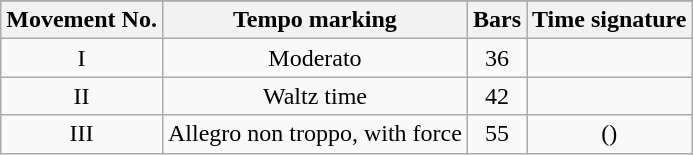<table class="wikitable">
<tr>
</tr>
<tr>
<th align="center">Movement No.</th>
<th align="center">Tempo marking</th>
<th align="center">Bars</th>
<th align="center">Time signature</th>
</tr>
<tr align=center>
<td>I</td>
<td>Moderato</td>
<td>36</td>
<td></td>
</tr>
<tr align=center>
<td>II</td>
<td>Waltz time</td>
<td>42</td>
<td></td>
</tr>
<tr align=center>
<td>III</td>
<td>Allegro non troppo, with force</td>
<td>55</td>
<td> ()</td>
</tr>
</table>
